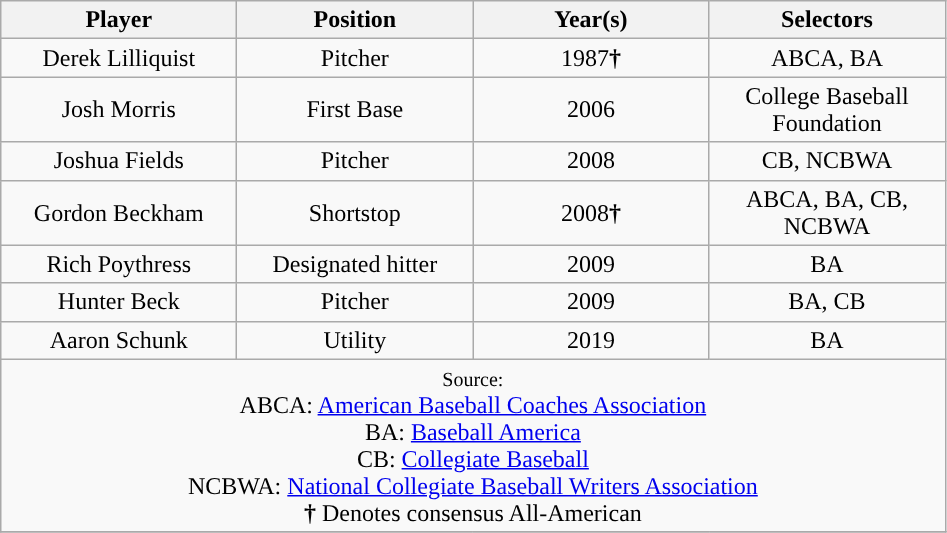<table class="wikitable"; style= "text-align:center">
<tr>
<th width=150px>Player</th>
<th width=150px>Position</th>
<th width=150px>Year(s)</th>
<th width=150px>Selectors</th>
</tr>
<tr>
<td>Derek Lilliquist</td>
<td>Pitcher</td>
<td>1987<strong>†</strong></td>
<td>ABCA, BA</td>
</tr>
<tr>
<td>Josh Morris</td>
<td>First Base</td>
<td>2006</td>
<td>College Baseball Foundation</td>
</tr>
<tr>
<td>Joshua Fields</td>
<td>Pitcher</td>
<td>2008</td>
<td>CB, NCBWA</td>
</tr>
<tr>
<td>Gordon Beckham</td>
<td>Shortstop</td>
<td>2008<strong>†</strong></td>
<td>ABCA, BA, CB, NCBWA</td>
</tr>
<tr>
<td>Rich Poythress</td>
<td>Designated hitter</td>
<td>2009</td>
<td>BA</td>
</tr>
<tr>
<td>Hunter Beck</td>
<td>Pitcher</td>
<td>2009</td>
<td>BA, CB</td>
</tr>
<tr>
<td>Aaron Schunk</td>
<td>Utility</td>
<td>2019</td>
<td>BA</td>
</tr>
<tr>
<td colspan=4><small>Source:</small><br>ABCA: <a href='#'>American Baseball Coaches Association</a><br>BA: <a href='#'>Baseball America</a><br>CB: <a href='#'>Collegiate Baseball</a><br>NCBWA: <a href='#'>National Collegiate Baseball Writers Association</a><br><strong>†</strong> Denotes consensus All-American</td>
</tr>
<tr>
</tr>
</table>
